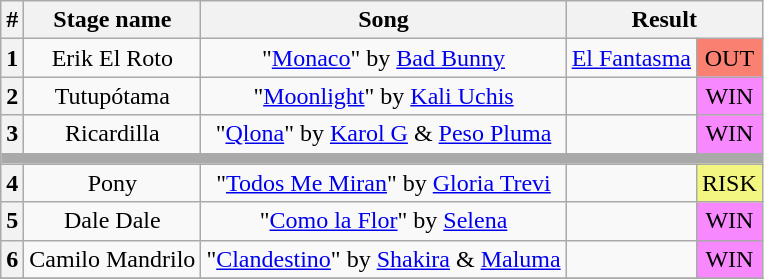<table class="wikitable plainrowheaders" style="text-align: center;">
<tr>
<th>#</th>
<th>Stage name</th>
<th>Song</th>
<th Identity colspan=2>Result</th>
</tr>
<tr>
<th>1</th>
<td>Erik El Roto</td>
<td>"<a href='#'>Monaco</a>" by <a href='#'>Bad Bunny</a></td>
<td><a href='#'>El Fantasma</a></td>
<td bgcolor=salmon>OUT</td>
</tr>
<tr>
<th>2</th>
<td>Tutupótama</td>
<td>"<a href='#'>Moonlight</a>" by <a href='#'>Kali Uchis</a></td>
<td></td>
<td bgcolor=#F888FD>WIN</td>
</tr>
<tr>
<th>3</th>
<td>Ricardilla</td>
<td>"<a href='#'>Qlona</a>" by <a href='#'>Karol G</a> & <a href='#'>Peso Pluma</a></td>
<td></td>
<td bgcolor=#F888FD>WIN</td>
</tr>
<tr>
<td colspan="5" style="background:darkgray"></td>
</tr>
<tr>
<th>4</th>
<td>Pony</td>
<td>"<a href='#'>Todos Me Miran</a>" by <a href='#'>Gloria Trevi</a></td>
<td></td>
<td bgcolor=#F3F781>RISK</td>
</tr>
<tr>
<th>5</th>
<td>Dale Dale</td>
<td>"<a href='#'>Como la Flor</a>" by <a href='#'>Selena</a></td>
<td></td>
<td bgcolor=#F888FD>WIN</td>
</tr>
<tr>
<th>6</th>
<td>Camilo Mandrilo</td>
<td>"<a href='#'>Clandestino</a>" by <a href='#'>Shakira</a> & <a href='#'>Maluma</a></td>
<td></td>
<td bgcolor=#F888FD>WIN</td>
</tr>
<tr>
</tr>
</table>
